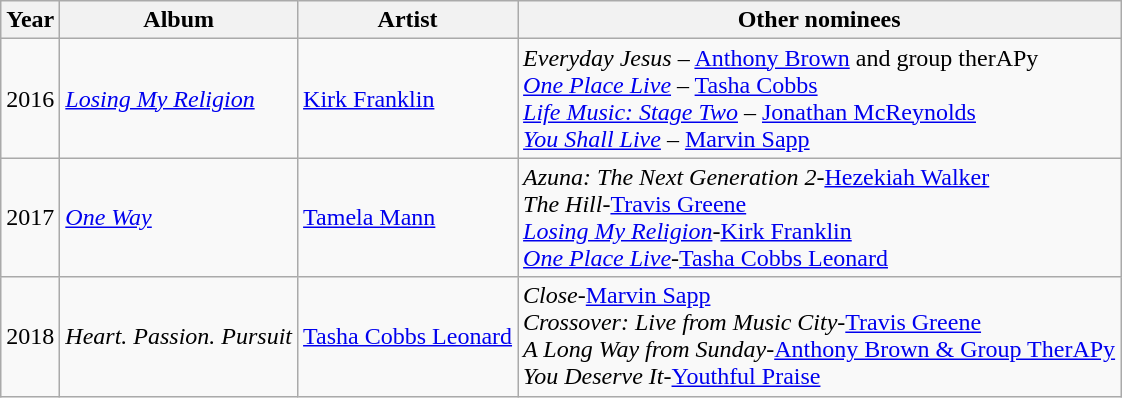<table class="wikitable">
<tr>
<th>Year</th>
<th>Album</th>
<th>Artist</th>
<th>Other nominees</th>
</tr>
<tr>
<td>2016</td>
<td><em><a href='#'>Losing My Religion</a></em></td>
<td><a href='#'>Kirk Franklin</a></td>
<td><em>Everyday Jesus</em> – <a href='#'>Anthony Brown</a> and group therAPy<br><em><a href='#'>One Place Live</a></em> – <a href='#'>Tasha Cobbs</a><br><em><a href='#'>Life Music: Stage Two</a></em> – <a href='#'>Jonathan McReynolds</a><br><em><a href='#'>You Shall Live</a></em> – <a href='#'>Marvin Sapp</a></td>
</tr>
<tr>
<td>2017</td>
<td><em><a href='#'>One Way</a></em></td>
<td><a href='#'>Tamela Mann</a></td>
<td><em>Azuna: The Next Generation 2</em>-<a href='#'>Hezekiah Walker</a><br><em>The Hill</em>-<a href='#'>Travis Greene</a><br><em><a href='#'>Losing My Religion</a></em>-<a href='#'>Kirk Franklin</a><br><em><a href='#'>One Place Live</a></em>-<a href='#'>Tasha Cobbs Leonard</a></td>
</tr>
<tr>
<td>2018</td>
<td><em>Heart. Passion. Pursuit</em></td>
<td><a href='#'>Tasha Cobbs Leonard</a></td>
<td><em>Close</em>-<a href='#'>Marvin Sapp</a><br><em>Crossover: Live from Music City</em>-<a href='#'>Travis Greene</a><br><em>A Long Way from Sunday</em>-<a href='#'>Anthony Brown & Group TherAPy</a><br><em>You Deserve It</em>-<a href='#'>Youthful Praise</a></td>
</tr>
</table>
